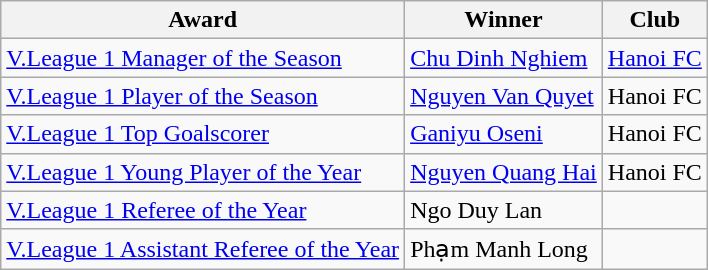<table class="wikitable">
<tr>
<th>Award</th>
<th>Winner</th>
<th>Club</th>
</tr>
<tr>
<td><a href='#'>V.League 1 Manager of the Season</a></td>
<td> <a href='#'>Chu Dinh Nghiem</a></td>
<td><a href='#'>Hanoi FC</a></td>
</tr>
<tr>
<td><a href='#'>V.League 1 Player of the Season</a></td>
<td> <a href='#'>Nguyen Van Quyet</a></td>
<td>Hanoi FC</td>
</tr>
<tr>
<td><a href='#'>V.League 1 Top Goalscorer</a></td>
<td> <a href='#'>Ganiyu Oseni</a></td>
<td>Hanoi FC</td>
</tr>
<tr>
<td><a href='#'>V.League 1 Young Player of the Year</a></td>
<td> <a href='#'>Nguyen Quang Hai</a></td>
<td>Hanoi FC</td>
</tr>
<tr>
<td><a href='#'>V.League 1 Referee of the Year</a></td>
<td> Ngo Duy Lan</td>
<td></td>
</tr>
<tr>
<td><a href='#'>V.League 1 Assistant Referee of the Year</a></td>
<td> Phạm Manh Long</td>
<td></td>
</tr>
</table>
